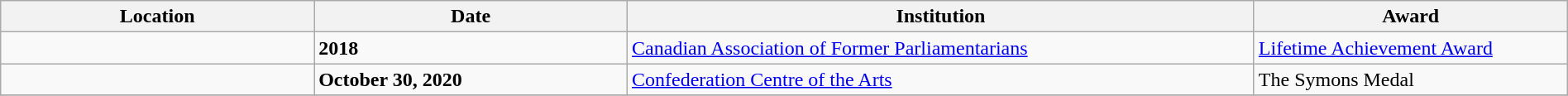<table class="wikitable" style="width:100%;">
<tr>
<th style="width:20%;">Location</th>
<th style="width:20%;">Date</th>
<th style="width:40%;">Institution</th>
<th style="width:20%;">Award</th>
</tr>
<tr>
<td></td>
<td><strong>2018</strong></td>
<td><a href='#'>Canadian Association of Former Parliamentarians</a></td>
<td><a href='#'>Lifetime Achievement Award</a></td>
</tr>
<tr>
<td></td>
<td><strong>October 30, 2020</strong></td>
<td><a href='#'>Confederation Centre of the Arts</a></td>
<td>The Symons Medal</td>
</tr>
<tr>
</tr>
</table>
